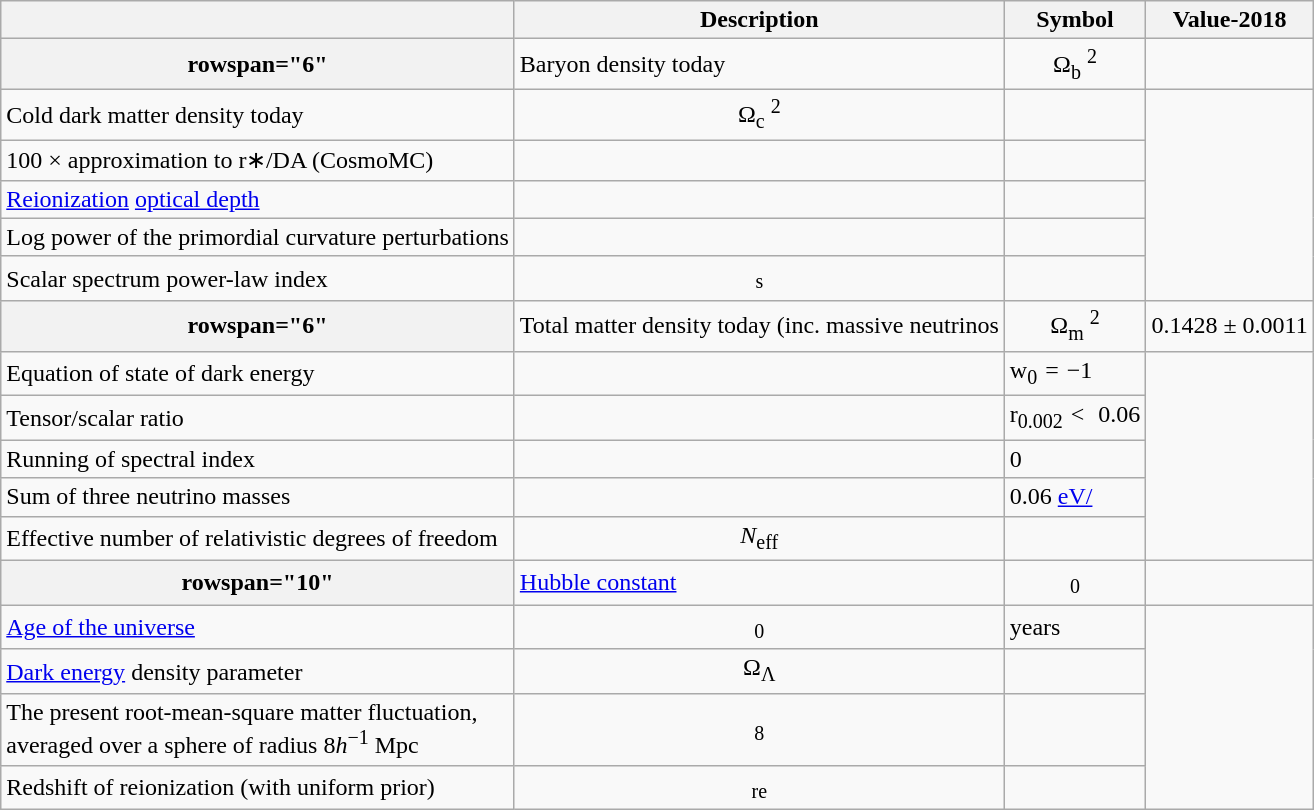<table class="wikitable">
<tr>
<th>  </th>
<th>Description</th>
<th>Symbol</th>
<th>Value-2018</th>
</tr>
<tr>
<th>rowspan="6" </th>
<td>Baryon density today</td>
<td align="center">Ω<sub>b</sub> <sup>2</sup></td>
<td></td>
</tr>
<tr>
<td>Cold dark matter density today</td>
<td align="center">Ω<sub>c</sub> <sup>2</sup></td>
<td></td>
</tr>
<tr>
<td>100 × approximation to r∗/DA (CosmoMC)</td>
<td align="center"></td>
<td></td>
</tr>
<tr>
<td><a href='#'>Reionization</a> <a href='#'>optical depth</a></td>
<td align="center"></td>
<td></td>
</tr>
<tr>
<td>Log power of the primordial curvature perturbations</td>
<td align="center"></td>
<td></td>
</tr>
<tr>
<td>Scalar spectrum power-law index</td>
<td align="center"><sub>s</sub></td>
<td></td>
</tr>
<tr>
<th>rowspan="6" </th>
<td>Total matter density today (inc. massive neutrinos</td>
<td align="center">Ω<sub>m</sub> <sup>2</sup></td>
<td>0.1428 ± 0.0011</td>
</tr>
<tr>
<td>Equation of state of dark energy</td>
<td align="center"></td>
<td>w<sub>0</sub> = −1</td>
</tr>
<tr>
<td>Tensor/scalar ratio</td>
<td align="center"></td>
<td>r<sub>0.002</sub> <  0.06</td>
</tr>
<tr>
<td>Running of spectral index</td>
<td align="center"></td>
<td>0</td>
</tr>
<tr>
<td>Sum of three neutrino masses</td>
<td align="center"></td>
<td>0.06 <a href='#'>eV/</a></td>
</tr>
<tr>
<td>Effective number of relativistic degrees of freedom</td>
<td align="center"><em>N</em><sub>eff</sub></td>
<td></td>
</tr>
<tr>
<th>rowspan="10" </th>
<td><a href='#'>Hubble constant</a></td>
<td align="center"><sub>0</sub></td>
<td></td>
</tr>
<tr>
<td><a href='#'>Age of the universe</a></td>
<td align="center"><sub>0</sub></td>
<td> years</td>
</tr>
<tr>
<td><a href='#'>Dark energy</a> density parameter</td>
<td align="center">Ω<sub>Λ</sub></td>
<td></td>
</tr>
<tr>
<td>The present root-mean-square matter fluctuation,<br>averaged over a sphere of radius 8<em>h</em><sup>−1</sup> Mpc</td>
<td align="center"><sub>8</sub></td>
<td></td>
</tr>
<tr>
<td>Redshift of reionization (with uniform prior)</td>
<td align="center"><sub>re</sub></td>
<td></td>
</tr>
</table>
